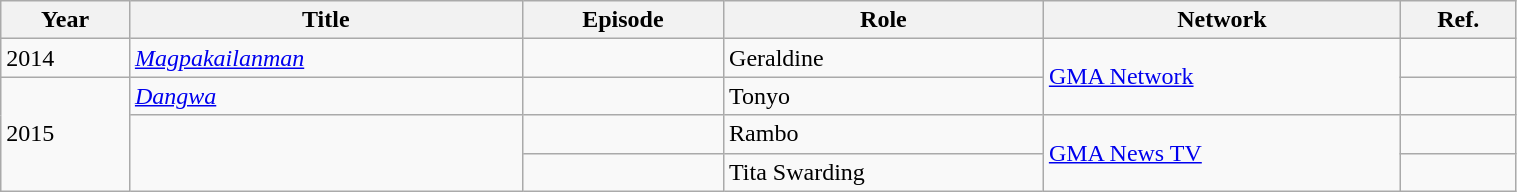<table class="wikitable sortable" style="width:80%">
<tr>
<th>Year</th>
<th>Title</th>
<th>Episode</th>
<th>Role</th>
<th>Network</th>
<th>Ref.</th>
</tr>
<tr>
<td>2014</td>
<td><em><a href='#'>Magpakailanman</a></em></td>
<td></td>
<td>Geraldine</td>
<td rowspan="2"><a href='#'>GMA Network</a></td>
<td></td>
</tr>
<tr>
<td rowspan="3">2015</td>
<td><em><a href='#'>Dangwa</a></em></td>
<td></td>
<td>Tonyo</td>
<td></td>
</tr>
<tr>
<td rowspan="2"></td>
<td></td>
<td>Rambo</td>
<td rowspan="2"><a href='#'>GMA News TV</a></td>
<td></td>
</tr>
<tr>
<td></td>
<td>Tita Swarding</td>
<td></td>
</tr>
</table>
